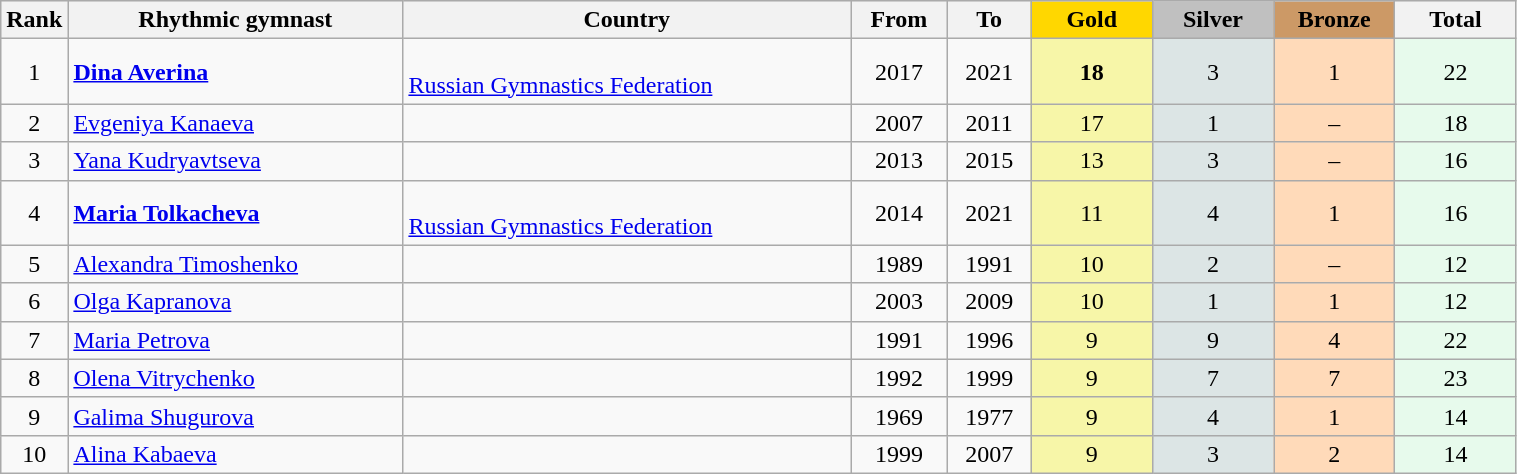<table class="wikitable plainrowheaders" width=80% style="text-align:center;">
<tr style="background-color:#EDEDED;">
<th class="hintergrundfarbe5" style="width:1em">Rank</th>
<th class="hintergrundfarbe5">Rhythmic gymnast</th>
<th class="hintergrundfarbe5">Country</th>
<th class="hintergrundfarbe5">From</th>
<th class="hintergrundfarbe5">To</th>
<th style="background:    gold; width:8%">Gold</th>
<th style="background:  silver; width:8%">Silver</th>
<th style="background: #CC9966; width:8%">Bronze</th>
<th class="hintergrundfarbe5" style="width:8%">Total</th>
</tr>
<tr>
<td>1</td>
<td align="left"><strong><a href='#'>Dina Averina</a></strong></td>
<td align="left"><br> <a href='#'>Russian Gymnastics Federation</a></td>
<td>2017</td>
<td>2021</td>
<td bgcolor="#F7F6A8"><strong>18</strong></td>
<td bgcolor="#DCE5E5">3</td>
<td bgcolor="#FFDAB9">1</td>
<td bgcolor="#E7FAEC">22</td>
</tr>
<tr align="center">
<td>2</td>
<td align="left"><a href='#'>Evgeniya Kanaeva</a></td>
<td align="left"></td>
<td>2007</td>
<td>2011</td>
<td bgcolor="#F7F6A8">17</td>
<td bgcolor="#DCE5E5">1</td>
<td bgcolor="#FFDAB9">–</td>
<td bgcolor="#E7FAEC">18</td>
</tr>
<tr align="center">
<td>3</td>
<td align="left"><a href='#'>Yana Kudryavtseva</a></td>
<td align="left"></td>
<td>2013</td>
<td>2015</td>
<td bgcolor="#F7F6A8">13</td>
<td bgcolor="#DCE5E5">3</td>
<td bgcolor="#FFDAB9">–</td>
<td bgcolor="#E7FAEC">16</td>
</tr>
<tr align="center">
<td>4</td>
<td align="left"><strong><a href='#'>Maria Tolkacheva</a></strong></td>
<td align="left"><br> <a href='#'>Russian Gymnastics Federation</a></td>
<td>2014</td>
<td>2021</td>
<td bgcolor="#F7F6A8">11</td>
<td bgcolor="#DCE5E5">4</td>
<td bgcolor="#FFDAB9">1</td>
<td bgcolor="#E7FAEC">16</td>
</tr>
<tr align="center">
<td>5</td>
<td align="left"><a href='#'>Alexandra Timoshenko</a></td>
<td align="left"></td>
<td>1989</td>
<td>1991</td>
<td bgcolor="#F7F6A8">10</td>
<td bgcolor="#DCE5E5">2</td>
<td bgcolor="#FFDAB9">–</td>
<td bgcolor="#E7FAEC">12</td>
</tr>
<tr align="center">
<td>6</td>
<td align="left"><a href='#'>Olga Kapranova</a></td>
<td align="left"></td>
<td>2003</td>
<td>2009</td>
<td bgcolor="#F7F6A8">10</td>
<td bgcolor="#DCE5E5">1</td>
<td bgcolor="#FFDAB9">1</td>
<td bgcolor="#E7FAEC">12</td>
</tr>
<tr align="center">
<td>7</td>
<td align="left"><a href='#'>Maria Petrova</a></td>
<td align="left"></td>
<td>1991</td>
<td>1996</td>
<td bgcolor="#F7F6A8">9</td>
<td bgcolor="#DCE5E5">9</td>
<td bgcolor="#FFDAB9">4</td>
<td bgcolor="#E7FAEC">22</td>
</tr>
<tr align="center">
<td>8</td>
<td align="left"><a href='#'>Olena Vitrychenko</a></td>
<td align="left"></td>
<td>1992</td>
<td>1999</td>
<td bgcolor="#F7F6A8">9</td>
<td bgcolor="#DCE5E5">7</td>
<td bgcolor="#FFDAB9">7</td>
<td bgcolor="#E7FAEC">23</td>
</tr>
<tr align="center">
<td>9</td>
<td align="left"><a href='#'>Galima Shugurova</a></td>
<td align="left"></td>
<td>1969</td>
<td>1977</td>
<td bgcolor="#F7F6A8">9</td>
<td bgcolor="#DCE5E5">4</td>
<td bgcolor="#FFDAB9">1</td>
<td bgcolor="#E7FAEC">14</td>
</tr>
<tr align="center">
<td>10</td>
<td align="left"><a href='#'>Alina Kabaeva</a></td>
<td align="left"></td>
<td>1999</td>
<td>2007</td>
<td bgcolor="#F7F6A8">9</td>
<td bgcolor="#DCE5E5">3</td>
<td bgcolor="#FFDAB9">2</td>
<td bgcolor="#E7FAEC">14</td>
</tr>
</table>
